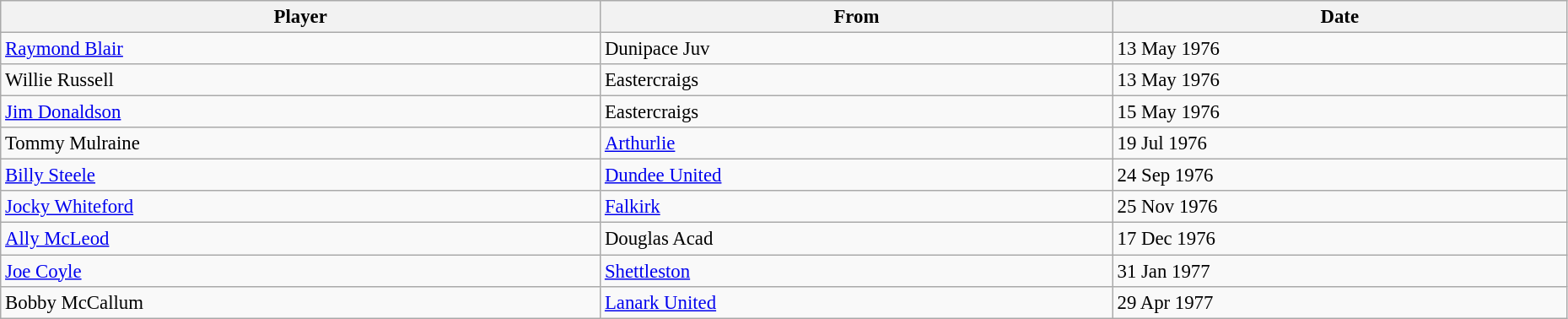<table class="wikitable" style="text-align:center; font-size:95%;width:98%; text-align:left">
<tr>
<th>Player</th>
<th>From</th>
<th>Date</th>
</tr>
<tr>
<td> <a href='#'>Raymond Blair</a></td>
<td> Dunipace Juv</td>
<td>13 May 1976</td>
</tr>
<tr>
<td> Willie Russell</td>
<td> Eastercraigs</td>
<td>13 May 1976</td>
</tr>
<tr>
<td> <a href='#'>Jim Donaldson</a></td>
<td> Eastercraigs</td>
<td>15 May 1976</td>
</tr>
<tr>
<td> Tommy Mulraine</td>
<td> <a href='#'>Arthurlie</a></td>
<td>19 Jul 1976</td>
</tr>
<tr>
<td> <a href='#'>Billy Steele</a></td>
<td> <a href='#'>Dundee United</a></td>
<td>24 Sep 1976</td>
</tr>
<tr>
<td> <a href='#'>Jocky Whiteford</a></td>
<td> <a href='#'>Falkirk</a></td>
<td>25 Nov 1976</td>
</tr>
<tr>
<td> <a href='#'>Ally McLeod</a></td>
<td> Douglas Acad</td>
<td>17 Dec 1976</td>
</tr>
<tr>
<td> <a href='#'>Joe Coyle</a></td>
<td> <a href='#'>Shettleston</a></td>
<td>31 Jan 1977</td>
</tr>
<tr>
<td> Bobby McCallum</td>
<td> <a href='#'>Lanark United</a></td>
<td>29 Apr 1977</td>
</tr>
</table>
